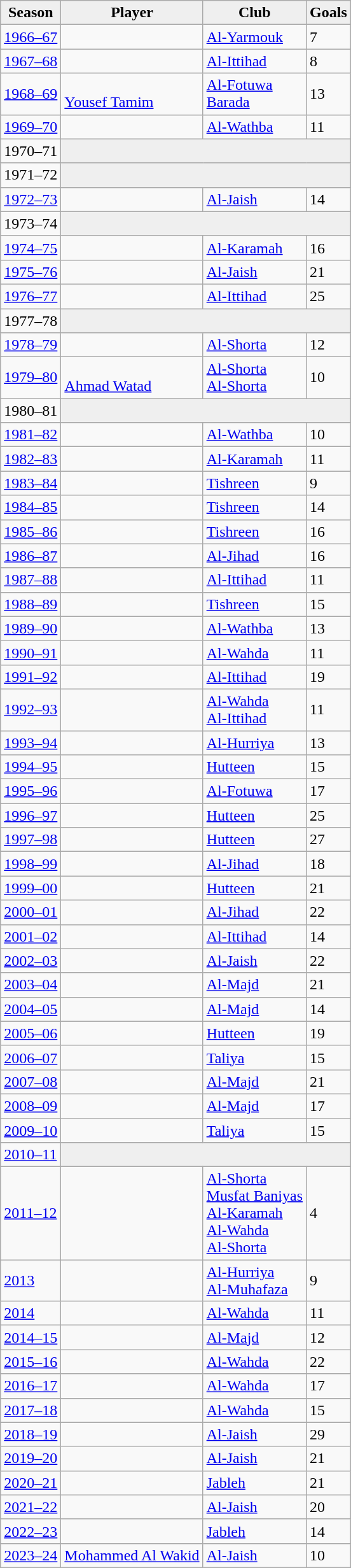<table class="wikitable sortable">
<tr>
<th style="background:#efefef;">Season</th>
<th style="background:#efefef;">Player</th>
<th style="background:#efefef;">Club</th>
<th style="background:#efefef;">Goals</th>
</tr>
<tr>
<td><a href='#'>1966–67</a></td>
<td> </td>
<td><a href='#'>Al-Yarmouk</a></td>
<td>7</td>
</tr>
<tr>
<td><a href='#'>1967–68</a></td>
<td> </td>
<td><a href='#'>Al-Ittihad</a></td>
<td>8</td>
</tr>
<tr>
<td><a href='#'>1968–69</a></td>
<td> <br> <a href='#'>Yousef Tamim</a></td>
<td><a href='#'>Al-Fotuwa</a><br><a href='#'>Barada</a></td>
<td>13</td>
</tr>
<tr>
<td><a href='#'>1969–70</a></td>
<td> </td>
<td><a href='#'>Al-Wathba</a></td>
<td>11</td>
</tr>
<tr>
<td>1970–71</td>
<td colspan=3 style="background:#efefef;"></td>
</tr>
<tr>
<td>1971–72</td>
<td colspan=3 style="background:#efefef;"></td>
</tr>
<tr>
<td><a href='#'>1972–73</a></td>
<td> </td>
<td><a href='#'>Al-Jaish</a></td>
<td>14</td>
</tr>
<tr>
<td>1973–74</td>
<td colspan=3 style="background:#efefef;"></td>
</tr>
<tr>
<td><a href='#'>1974–75</a></td>
<td> </td>
<td><a href='#'>Al-Karamah</a></td>
<td>16</td>
</tr>
<tr>
<td><a href='#'>1975–76</a></td>
<td> </td>
<td><a href='#'>Al-Jaish</a></td>
<td>21</td>
</tr>
<tr>
<td><a href='#'>1976–77</a></td>
<td> </td>
<td><a href='#'>Al-Ittihad</a></td>
<td>25</td>
</tr>
<tr>
<td>1977–78</td>
<td colspan=3 style="background:#efefef;"></td>
</tr>
<tr>
<td><a href='#'>1978–79</a></td>
<td> </td>
<td><a href='#'>Al-Shorta</a></td>
<td>12</td>
</tr>
<tr>
<td><a href='#'>1979–80</a></td>
<td> <br> <a href='#'>Ahmad Watad</a></td>
<td><a href='#'>Al-Shorta</a><br><a href='#'>Al-Shorta</a></td>
<td>10</td>
</tr>
<tr>
<td>1980–81</td>
<td colspan=3 style="background:#efefef;"></td>
</tr>
<tr>
<td><a href='#'>1981–82</a></td>
<td> </td>
<td><a href='#'>Al-Wathba</a></td>
<td>10</td>
</tr>
<tr>
<td><a href='#'>1982–83</a></td>
<td> </td>
<td><a href='#'>Al-Karamah</a></td>
<td>11</td>
</tr>
<tr>
<td><a href='#'>1983–84</a></td>
<td> </td>
<td><a href='#'>Tishreen</a></td>
<td>9</td>
</tr>
<tr>
<td><a href='#'>1984–85</a></td>
<td> </td>
<td><a href='#'>Tishreen</a></td>
<td>14</td>
</tr>
<tr>
<td><a href='#'>1985–86</a></td>
<td> </td>
<td><a href='#'>Tishreen</a></td>
<td>16</td>
</tr>
<tr>
<td><a href='#'>1986–87</a></td>
<td> </td>
<td><a href='#'>Al-Jihad</a></td>
<td>16</td>
</tr>
<tr>
<td><a href='#'>1987–88</a></td>
<td> </td>
<td><a href='#'>Al-Ittihad</a></td>
<td>11</td>
</tr>
<tr>
<td><a href='#'>1988–89</a></td>
<td> </td>
<td><a href='#'>Tishreen</a></td>
<td>15</td>
</tr>
<tr>
<td><a href='#'>1989–90</a></td>
<td> </td>
<td><a href='#'>Al-Wathba</a></td>
<td>13</td>
</tr>
<tr>
<td><a href='#'>1990–91</a></td>
<td> </td>
<td><a href='#'>Al-Wahda</a></td>
<td>11</td>
</tr>
<tr>
<td><a href='#'>1991–92</a></td>
<td> </td>
<td><a href='#'>Al-Ittihad</a></td>
<td>19</td>
</tr>
<tr>
<td><a href='#'>1992–93</a></td>
<td> <br> </td>
<td><a href='#'>Al-Wahda</a><br><a href='#'>Al-Ittihad</a></td>
<td>11</td>
</tr>
<tr>
<td><a href='#'>1993–94</a></td>
<td> </td>
<td><a href='#'>Al-Hurriya</a></td>
<td>13</td>
</tr>
<tr>
<td><a href='#'>1994–95</a></td>
<td> </td>
<td><a href='#'>Hutteen</a></td>
<td>15</td>
</tr>
<tr>
<td><a href='#'>1995–96</a></td>
<td> </td>
<td><a href='#'>Al-Fotuwa</a></td>
<td>17</td>
</tr>
<tr>
<td><a href='#'>1996–97</a></td>
<td> </td>
<td><a href='#'>Hutteen</a></td>
<td>25</td>
</tr>
<tr>
<td><a href='#'>1997–98</a></td>
<td> </td>
<td><a href='#'>Hutteen</a></td>
<td>27</td>
</tr>
<tr>
<td><a href='#'>1998–99</a></td>
<td> </td>
<td><a href='#'>Al-Jihad</a></td>
<td>18</td>
</tr>
<tr>
<td><a href='#'>1999–00</a></td>
<td> </td>
<td><a href='#'>Hutteen</a></td>
<td>21</td>
</tr>
<tr>
<td><a href='#'>2000–01</a></td>
<td> </td>
<td><a href='#'>Al-Jihad</a></td>
<td>22</td>
</tr>
<tr>
<td><a href='#'>2001–02</a></td>
<td> </td>
<td><a href='#'>Al-Ittihad</a></td>
<td>14</td>
</tr>
<tr>
<td><a href='#'>2002–03</a></td>
<td> </td>
<td><a href='#'>Al-Jaish</a></td>
<td>22</td>
</tr>
<tr>
<td><a href='#'>2003–04</a></td>
<td> </td>
<td><a href='#'>Al-Majd</a></td>
<td>21</td>
</tr>
<tr>
<td><a href='#'>2004–05</a></td>
<td> </td>
<td><a href='#'>Al-Majd</a></td>
<td>14</td>
</tr>
<tr>
<td><a href='#'>2005–06</a></td>
<td> </td>
<td><a href='#'>Hutteen</a></td>
<td>19</td>
</tr>
<tr>
<td><a href='#'>2006–07</a></td>
<td> </td>
<td><a href='#'>Taliya</a></td>
<td>15</td>
</tr>
<tr>
<td><a href='#'>2007–08</a></td>
<td> </td>
<td><a href='#'>Al-Majd</a></td>
<td>21</td>
</tr>
<tr>
<td><a href='#'>2008–09</a></td>
<td> </td>
<td><a href='#'>Al-Majd</a></td>
<td>17</td>
</tr>
<tr>
<td><a href='#'>2009–10</a></td>
<td> </td>
<td><a href='#'>Taliya</a></td>
<td>15</td>
</tr>
<tr>
<td><a href='#'>2010–11</a></td>
<td colspan=3 style="background:#efefef;"></td>
</tr>
<tr>
<td><a href='#'>2011–12</a></td>
<td> <br> <br> <br>  <br> </td>
<td><a href='#'>Al-Shorta</a><br><a href='#'>Musfat Baniyas</a><br><a href='#'>Al-Karamah</a><br><a href='#'>Al-Wahda</a><br><a href='#'>Al-Shorta</a></td>
<td>4</td>
</tr>
<tr>
<td><a href='#'>2013</a></td>
<td> <br> </td>
<td><a href='#'>Al-Hurriya</a><br><a href='#'>Al-Muhafaza</a></td>
<td>9</td>
</tr>
<tr>
<td><a href='#'>2014</a></td>
<td> </td>
<td><a href='#'>Al-Wahda</a></td>
<td>11</td>
</tr>
<tr>
<td><a href='#'>2014–15</a></td>
<td> </td>
<td><a href='#'>Al-Majd</a></td>
<td>12</td>
</tr>
<tr>
<td><a href='#'>2015–16</a></td>
<td> </td>
<td><a href='#'>Al-Wahda</a></td>
<td>22</td>
</tr>
<tr>
<td><a href='#'>2016–17</a></td>
<td> </td>
<td><a href='#'>Al-Wahda</a></td>
<td>17</td>
</tr>
<tr>
<td><a href='#'>2017–18</a></td>
<td> </td>
<td><a href='#'>Al-Wahda</a></td>
<td>15</td>
</tr>
<tr>
<td><a href='#'>2018–19</a></td>
<td> </td>
<td><a href='#'>Al-Jaish</a></td>
<td>29</td>
</tr>
<tr>
<td><a href='#'>2019–20</a></td>
<td> </td>
<td><a href='#'>Al-Jaish</a></td>
<td>21</td>
</tr>
<tr>
<td><a href='#'>2020–21</a></td>
<td> </td>
<td><a href='#'>Jableh</a></td>
<td>21</td>
</tr>
<tr>
<td><a href='#'>2021–22</a></td>
<td> </td>
<td><a href='#'>Al-Jaish</a></td>
<td>20</td>
</tr>
<tr>
<td><a href='#'>2022–23</a></td>
<td> </td>
<td><a href='#'>Jableh</a></td>
<td>14</td>
</tr>
<tr>
<td><a href='#'>2023–24</a></td>
<td> <a href='#'>Mohammed Al Wakid</a></td>
<td><a href='#'>Al-Jaish</a></td>
<td>10</td>
</tr>
</table>
